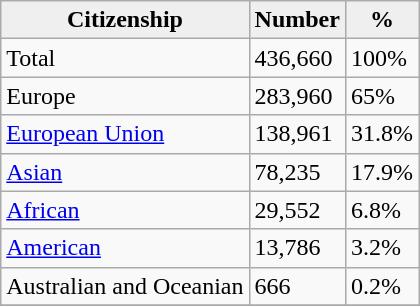<table class="wikitable">
<tr>
<th style="background:#efefef;">Citizenship</th>
<th style="background:#efefef;">Number</th>
<th style="background:#efefef;">%</th>
</tr>
<tr>
<td>Total</td>
<td>436,660</td>
<td>100%</td>
</tr>
<tr>
<td>Europe</td>
<td>283,960</td>
<td>65%</td>
</tr>
<tr>
<td><a href='#'>European Union</a></td>
<td>138,961</td>
<td>31.8%</td>
</tr>
<tr>
<td><a href='#'>Asian</a></td>
<td>78,235</td>
<td>17.9%</td>
</tr>
<tr>
<td><a href='#'>African</a></td>
<td>29,552</td>
<td>6.8%</td>
</tr>
<tr>
<td><a href='#'>American</a></td>
<td>13,786</td>
<td>3.2%</td>
</tr>
<tr>
<td>Australian and Oceanian</td>
<td>666</td>
<td>0.2%</td>
</tr>
<tr>
</tr>
</table>
